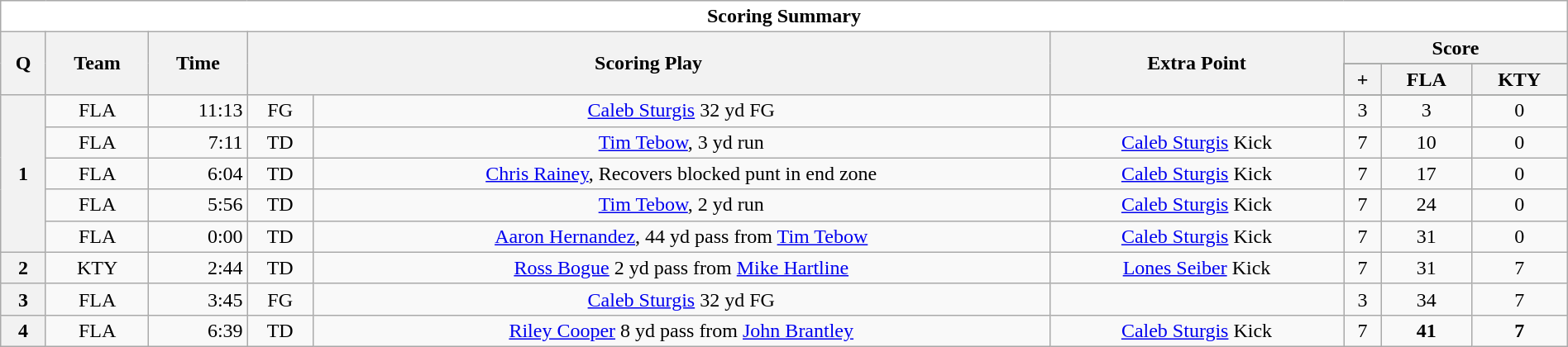<table class="wikitable collapsible collapsed" width=100% style="text-align:center; font-size: 15% border 1px solid #FF4A00">
<tr>
<th colspan=9; style=background:white; color:#FF4A00"><span>Scoring Summary</span></th>
</tr>
<tr>
<th rowspan=2>Q</th>
<th rowspan=2>Team</th>
<th rowspan=2>Time</th>
<th colspan=2 rowspan=2>Scoring Play</th>
<th rowspan=2>Extra Point</th>
<th colspan=3>Score</th>
</tr>
<tr align="center" bgcolor=#0021A4;>
<th>+</th>
<th>FLA</th>
<th>KTY</th>
</tr>
<tr align="center">
<th rowspan=5>1</th>
<td>FLA</td>
<td align=right>11:13</td>
<td>FG</td>
<td><a href='#'>Caleb Sturgis</a> 32 yd FG</td>
<td></td>
<td>3</td>
<td>3</td>
<td>0</td>
</tr>
<tr align="center">
<td>FLA</td>
<td align=right>7:11</td>
<td>TD</td>
<td><a href='#'>Tim Tebow</a>, 3 yd run</td>
<td><a href='#'>Caleb Sturgis</a> Kick</td>
<td>7</td>
<td>10</td>
<td>0</td>
</tr>
<tr align="center">
<td>FLA</td>
<td align=right>6:04</td>
<td>TD</td>
<td><a href='#'>Chris Rainey</a>, Recovers blocked punt in end zone</td>
<td><a href='#'>Caleb Sturgis</a> Kick</td>
<td>7</td>
<td>17</td>
<td>0</td>
</tr>
<tr align="center">
<td>FLA</td>
<td align=right>5:56</td>
<td>TD</td>
<td><a href='#'>Tim Tebow</a>, 2 yd run</td>
<td><a href='#'>Caleb Sturgis</a> Kick</td>
<td>7</td>
<td>24</td>
<td>0</td>
</tr>
<tr align="center">
<td>FLA</td>
<td align=right>0:00</td>
<td>TD</td>
<td><a href='#'>Aaron Hernandez</a>, 44 yd pass from <a href='#'>Tim Tebow</a></td>
<td><a href='#'>Caleb Sturgis</a> Kick</td>
<td>7</td>
<td>31</td>
<td>0</td>
</tr>
<tr align="center">
<th>2</th>
<td>KTY</td>
<td align=right>2:44</td>
<td>TD</td>
<td><a href='#'>Ross Bogue</a> 2 yd pass from <a href='#'>Mike Hartline</a></td>
<td><a href='#'>Lones Seiber</a> Kick</td>
<td>7</td>
<td>31</td>
<td>7</td>
</tr>
<tr align="center">
<th>3</th>
<td>FLA</td>
<td align=right>3:45</td>
<td>FG</td>
<td><a href='#'>Caleb Sturgis</a> 32 yd FG</td>
<td></td>
<td>3</td>
<td>34</td>
<td>7</td>
</tr>
<tr align="center">
<th>4</th>
<td>FLA</td>
<td align=right>6:39</td>
<td>TD</td>
<td><a href='#'>Riley Cooper</a> 8 yd pass from <a href='#'>John Brantley</a></td>
<td><a href='#'>Caleb Sturgis</a> Kick</td>
<td>7</td>
<td><strong>41</strong></td>
<td><strong>7</strong></td>
</tr>
</table>
